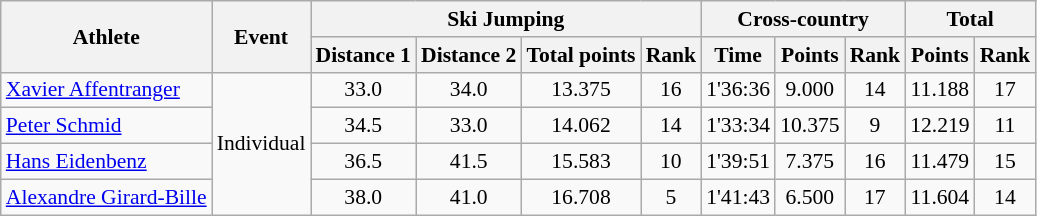<table class="wikitable" style="font-size:90%">
<tr>
<th rowspan="2">Athlete</th>
<th rowspan="2">Event</th>
<th colspan="4">Ski Jumping</th>
<th colspan="3">Cross-country</th>
<th colspan="2">Total</th>
</tr>
<tr>
<th>Distance 1</th>
<th>Distance 2</th>
<th>Total points</th>
<th>Rank</th>
<th>Time</th>
<th>Points</th>
<th>Rank</th>
<th>Points</th>
<th>Rank</th>
</tr>
<tr>
<td><a href='#'>Xavier Affentranger</a></td>
<td rowspan="4">Individual</td>
<td align="center">33.0</td>
<td align="center">34.0</td>
<td align="center">13.375</td>
<td align="center">16</td>
<td align="center">1'36:36</td>
<td align="center">9.000</td>
<td align="center">14</td>
<td align="center">11.188</td>
<td align="center">17</td>
</tr>
<tr>
<td><a href='#'>Peter Schmid</a></td>
<td align="center">34.5</td>
<td align="center">33.0</td>
<td align="center">14.062</td>
<td align="center">14</td>
<td align="center">1'33:34</td>
<td align="center">10.375</td>
<td align="center">9</td>
<td align="center">12.219</td>
<td align="center">11</td>
</tr>
<tr>
<td><a href='#'>Hans Eidenbenz</a></td>
<td align="center">36.5</td>
<td align="center">41.5</td>
<td align="center">15.583</td>
<td align="center">10</td>
<td align="center">1'39:51</td>
<td align="center">7.375</td>
<td align="center">16</td>
<td align="center">11.479</td>
<td align="center">15</td>
</tr>
<tr>
<td><a href='#'>Alexandre Girard-Bille</a></td>
<td align="center">38.0</td>
<td align="center">41.0</td>
<td align="center">16.708</td>
<td align="center">5</td>
<td align="center">1'41:43</td>
<td align="center">6.500</td>
<td align="center">17</td>
<td align="center">11.604</td>
<td align="center">14</td>
</tr>
</table>
